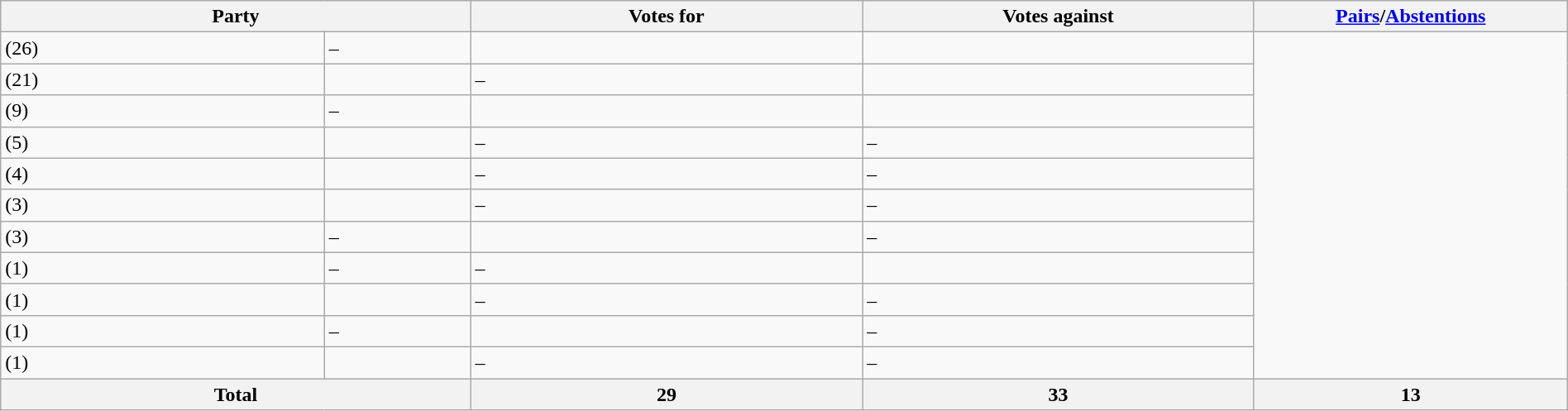<table class="wikitable" style="width:100%">
<tr>
<th style="width:30%;" colspan="2">Party</th>
<th style="width:25%;">Votes for</th>
<th style="width:25%;">Votes against</th>
<th style="width:25%;"><a href='#'>Pairs</a>/<a href='#'>Abstentions</a></th>
</tr>
<tr>
<td> (26)</td>
<td>–</td>
<td></td>
<td></td>
</tr>
<tr>
<td> (21)</td>
<td></td>
<td>–</td>
<td></td>
</tr>
<tr>
<td> (9)</td>
<td>–</td>
<td></td>
<td></td>
</tr>
<tr>
<td> (5)</td>
<td></td>
<td>–</td>
<td>–</td>
</tr>
<tr>
<td> (4)</td>
<td></td>
<td>–</td>
<td>–</td>
</tr>
<tr>
<td> (3)</td>
<td></td>
<td>–</td>
<td>–</td>
</tr>
<tr>
<td> (3)</td>
<td>–</td>
<td></td>
<td>–</td>
</tr>
<tr>
<td> (1)</td>
<td>–</td>
<td>–</td>
<td></td>
</tr>
<tr>
<td> (1)</td>
<td></td>
<td>–</td>
<td>–</td>
</tr>
<tr>
<td> (1)</td>
<td>–</td>
<td></td>
<td>–</td>
</tr>
<tr>
<td> (1)</td>
<td></td>
<td>–</td>
<td>–</td>
</tr>
<tr>
<th colspan=2>Total</th>
<th>29</th>
<th>33</th>
<th>13</th>
</tr>
</table>
